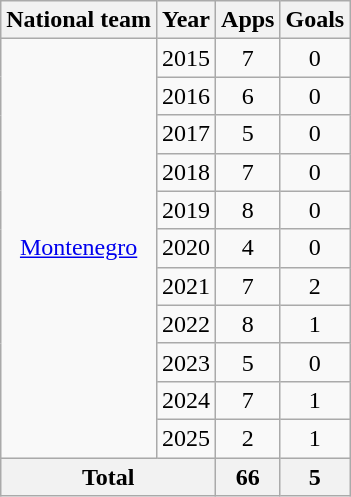<table class="wikitable" style="text-align:center">
<tr>
<th>National team</th>
<th>Year</th>
<th>Apps</th>
<th>Goals</th>
</tr>
<tr>
<td rowspan="11"><a href='#'>Montenegro</a></td>
<td>2015</td>
<td>7</td>
<td>0</td>
</tr>
<tr>
<td>2016</td>
<td>6</td>
<td>0</td>
</tr>
<tr>
<td>2017</td>
<td>5</td>
<td>0</td>
</tr>
<tr>
<td>2018</td>
<td>7</td>
<td>0</td>
</tr>
<tr>
<td>2019</td>
<td>8</td>
<td>0</td>
</tr>
<tr>
<td>2020</td>
<td>4</td>
<td>0</td>
</tr>
<tr>
<td>2021</td>
<td>7</td>
<td>2</td>
</tr>
<tr>
<td>2022</td>
<td>8</td>
<td>1</td>
</tr>
<tr>
<td>2023</td>
<td>5</td>
<td>0</td>
</tr>
<tr>
<td>2024</td>
<td>7</td>
<td>1</td>
</tr>
<tr>
<td>2025</td>
<td>2</td>
<td>1</td>
</tr>
<tr>
<th colspan="2">Total</th>
<th>66</th>
<th>5</th>
</tr>
</table>
